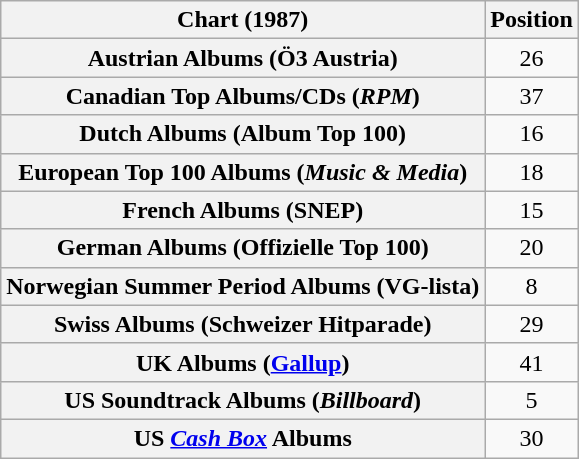<table class="wikitable sortable plainrowheaders" style="text-align:center;">
<tr>
<th scope="col">Chart (1987)</th>
<th scope="col">Position</th>
</tr>
<tr>
<th scope="row">Austrian Albums (Ö3 Austria)</th>
<td>26</td>
</tr>
<tr>
<th scope="row">Canadian Top Albums/CDs (<em>RPM</em>)</th>
<td>37</td>
</tr>
<tr>
<th scope="row">Dutch Albums (Album Top 100)</th>
<td>16</td>
</tr>
<tr>
<th scope="row">European Top 100 Albums (<em>Music & Media</em>)</th>
<td>18</td>
</tr>
<tr>
<th scope="row">French Albums (SNEP)</th>
<td>15</td>
</tr>
<tr>
<th scope="row">German Albums (Offizielle Top 100)</th>
<td>20</td>
</tr>
<tr>
<th scope="row">Norwegian Summer Period Albums (VG-lista)</th>
<td>8</td>
</tr>
<tr>
<th scope="row">Swiss Albums (Schweizer Hitparade)</th>
<td>29</td>
</tr>
<tr>
<th scope="row">UK Albums (<a href='#'>Gallup</a>)</th>
<td>41</td>
</tr>
<tr>
<th scope="row">US Soundtrack Albums (<em>Billboard</em>)</th>
<td>5</td>
</tr>
<tr>
<th scope="row">US <em><a href='#'>Cash Box</a></em> Albums</th>
<td>30</td>
</tr>
</table>
